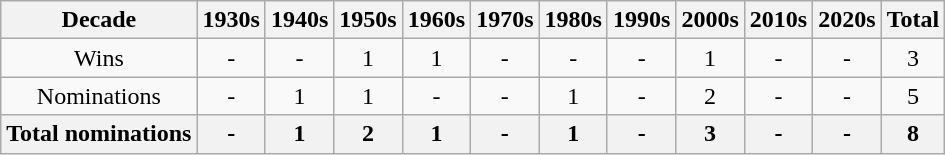<table class="wikitable" style="text-align: center">
<tr>
<th>Decade</th>
<th>1930s</th>
<th>1940s</th>
<th>1950s</th>
<th>1960s</th>
<th>1970s</th>
<th>1980s</th>
<th>1990s</th>
<th>2000s</th>
<th>2010s</th>
<th>2020s</th>
<th>Total</th>
</tr>
<tr>
<td>Wins</td>
<td>-</td>
<td>-</td>
<td>1</td>
<td>1</td>
<td>-</td>
<td>-</td>
<td>-</td>
<td>1</td>
<td>-</td>
<td>-</td>
<td>3</td>
</tr>
<tr>
<td>Nominations</td>
<td>-</td>
<td>1</td>
<td>1</td>
<td>-</td>
<td>-</td>
<td>1</td>
<td>-</td>
<td>2</td>
<td>-</td>
<td>-</td>
<td>5</td>
</tr>
<tr>
<th>Total nominations</th>
<th>-</th>
<th>1</th>
<th>2</th>
<th>1</th>
<th>-</th>
<th>1</th>
<th>-</th>
<th>3</th>
<th>-</th>
<th>-</th>
<th>8</th>
</tr>
</table>
